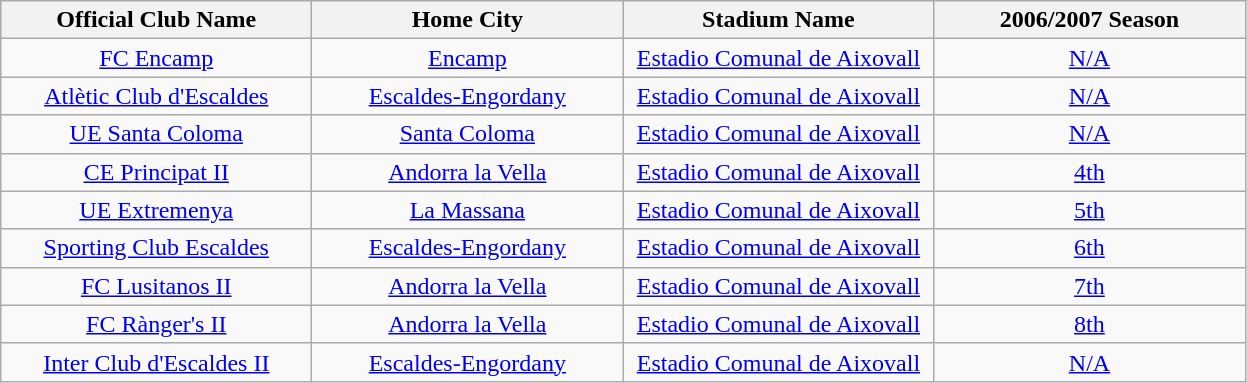<table class="wikitable" style="text-align: center;">
<tr>
<th width=200>Official Club Name</th>
<th width=200>Home City</th>
<th width=200>Stadium Name</th>
<th width=200>2006/2007 Season</th>
</tr>
<tr>
<td><a href='#'>FC Encamp</a></td>
<td><a href='#'>Encamp</a></td>
<td><a href='#'>Estadio Comunal de Aixovall</a></td>
<td><a href='#'>N/A</a></td>
</tr>
<tr>
<td><a href='#'>Atlètic Club d'Escaldes</a></td>
<td><a href='#'>Escaldes-Engordany</a></td>
<td><a href='#'>Estadio Comunal de Aixovall</a></td>
<td><a href='#'>N/A</a></td>
</tr>
<tr>
<td><a href='#'>UE Santa Coloma</a></td>
<td><a href='#'>Santa Coloma</a></td>
<td><a href='#'>Estadio Comunal de Aixovall</a></td>
<td><a href='#'>N/A</a></td>
</tr>
<tr>
<td><a href='#'>CE Principat II</a></td>
<td><a href='#'>Andorra la Vella</a></td>
<td><a href='#'>Estadio Comunal de Aixovall</a></td>
<td><a href='#'>4th</a></td>
</tr>
<tr>
<td><a href='#'>UE Extremenya</a></td>
<td><a href='#'>La Massana</a></td>
<td><a href='#'>Estadio Comunal de Aixovall</a></td>
<td><a href='#'>5th</a></td>
</tr>
<tr>
<td><a href='#'>Sporting Club Escaldes</a></td>
<td><a href='#'>Escaldes-Engordany</a></td>
<td><a href='#'>Estadio Comunal de Aixovall</a></td>
<td><a href='#'>6th</a></td>
</tr>
<tr>
<td><a href='#'>FC Lusitanos II</a></td>
<td><a href='#'>Andorra la Vella</a></td>
<td><a href='#'>Estadio Comunal de Aixovall</a></td>
<td><a href='#'>7th</a></td>
</tr>
<tr>
<td><a href='#'>FC Rànger's II</a></td>
<td><a href='#'>Andorra la Vella</a></td>
<td><a href='#'>Estadio Comunal de Aixovall</a></td>
<td><a href='#'>8th</a></td>
</tr>
<tr>
<td><a href='#'>Inter Club d'Escaldes II</a></td>
<td><a href='#'>Escaldes-Engordany</a></td>
<td><a href='#'>Estadio Comunal de Aixovall</a></td>
<td><a href='#'>N/A</a></td>
</tr>
</table>
